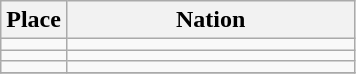<table class=wikitable style=text-align:left>
<tr>
<th width=35>Place</th>
<th width=185>Nation</th>
</tr>
<tr>
<td></td>
<td style=text-align:left></td>
</tr>
<tr>
<td></td>
<td style=text-align:left></td>
</tr>
<tr>
<td></td>
<td style=text-align:left></td>
</tr>
<tr>
</tr>
</table>
